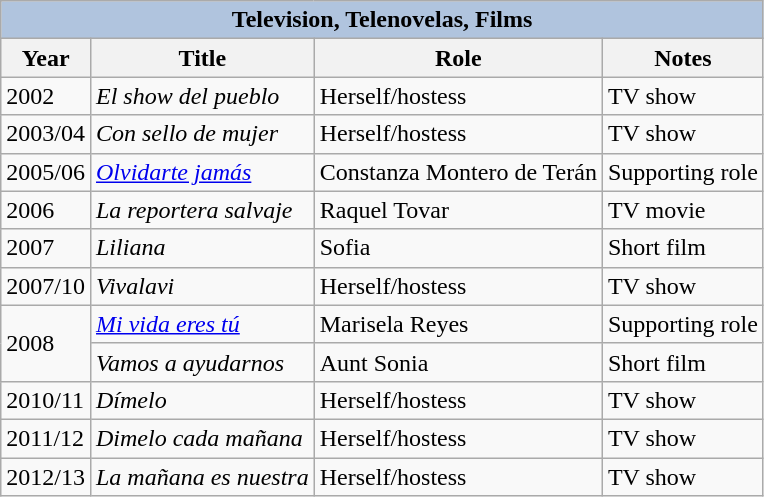<table class="wikitable">
<tr>
<th colspan="5" style="background:LightSteelBlue;">Television, Telenovelas, Films</th>
</tr>
<tr>
<th>Year</th>
<th>Title</th>
<th>Role</th>
<th>Notes</th>
</tr>
<tr>
<td>2002</td>
<td><em>El show del pueblo</em></td>
<td>Herself/hostess</td>
<td>TV show</td>
</tr>
<tr>
<td>2003/04</td>
<td><em>Con sello de mujer</em></td>
<td>Herself/hostess</td>
<td>TV show</td>
</tr>
<tr>
<td>2005/06</td>
<td><em><a href='#'>Olvidarte jamás</a></em></td>
<td>Constanza Montero de Terán</td>
<td>Supporting role</td>
</tr>
<tr>
<td>2006</td>
<td><em>La reportera salvaje</em></td>
<td>Raquel Tovar</td>
<td>TV movie</td>
</tr>
<tr>
<td>2007</td>
<td><em>Liliana</em></td>
<td>Sofia</td>
<td>Short film</td>
</tr>
<tr>
<td>2007/10</td>
<td><em>Vivalavi</em></td>
<td>Herself/hostess</td>
<td>TV show</td>
</tr>
<tr>
<td rowspan=2>2008</td>
<td><em><a href='#'>Mi vida eres tú</a></em></td>
<td>Marisela Reyes</td>
<td>Supporting role</td>
</tr>
<tr>
<td><em>Vamos a ayudarnos</em></td>
<td>Aunt Sonia</td>
<td>Short film</td>
</tr>
<tr>
<td>2010/11</td>
<td><em>Dímelo</em></td>
<td>Herself/hostess</td>
<td>TV show</td>
</tr>
<tr>
<td>2011/12</td>
<td><em>Dimelo cada mañana</em></td>
<td>Herself/hostess</td>
<td>TV show</td>
</tr>
<tr>
<td>2012/13</td>
<td><em>La mañana es nuestra</em></td>
<td>Herself/hostess</td>
<td>TV show</td>
</tr>
</table>
